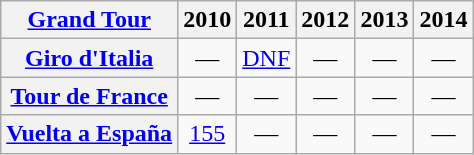<table class="wikitable plainrowheaders">
<tr>
<th scope="col"><a href='#'>Grand Tour</a></th>
<th scope="col">2010</th>
<th scope="col">2011</th>
<th scope="col">2012</th>
<th scope="col">2013</th>
<th scope="col">2014</th>
</tr>
<tr style="text-align:center;">
<th scope="row"> <a href='#'>Giro d'Italia</a></th>
<td>—</td>
<td style="text-align:center;"><a href='#'>DNF</a></td>
<td>—</td>
<td>—</td>
<td>—</td>
</tr>
<tr style="text-align:center;">
<th scope="row"> <a href='#'>Tour de France</a></th>
<td>—</td>
<td>—</td>
<td>—</td>
<td>—</td>
<td>—</td>
</tr>
<tr style="text-align:center;">
<th scope="row"> <a href='#'>Vuelta a España</a></th>
<td style="text-align:center;"><a href='#'>155</a></td>
<td>—</td>
<td>—</td>
<td>—</td>
<td>—</td>
</tr>
</table>
